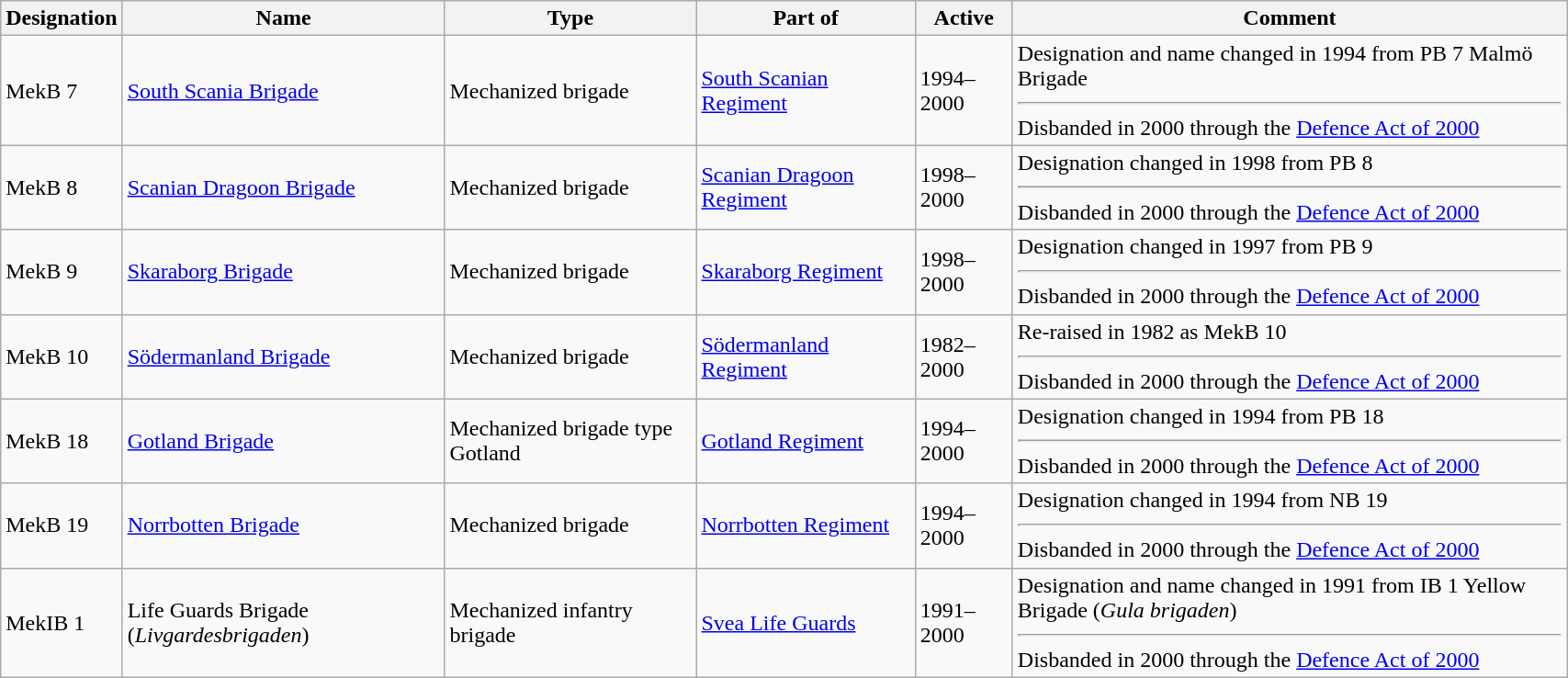<table class="wikitable sortable" width="90%">
<tr>
<th>Designation</th>
<th>Name</th>
<th>Type</th>
<th>Part of</th>
<th>Active</th>
<th>Comment</th>
</tr>
<tr>
<td>MekB 7</td>
<td><a href='#'>South Scania Brigade</a></td>
<td>Mechanized brigade</td>
<td><a href='#'>South Scanian Regiment</a></td>
<td>1994–2000</td>
<td>Designation and name changed in 1994 from PB 7 Malmö Brigade<hr>Disbanded in 2000 through the <a href='#'>Defence Act of 2000</a></td>
</tr>
<tr>
<td>MekB 8</td>
<td><a href='#'>Scanian Dragoon Brigade</a></td>
<td>Mechanized brigade</td>
<td><a href='#'>Scanian Dragoon Regiment</a></td>
<td>1998–2000</td>
<td>Designation changed in 1998 from PB 8<hr>Disbanded in 2000 through the <a href='#'>Defence Act of 2000</a></td>
</tr>
<tr>
<td>MekB 9</td>
<td><a href='#'>Skaraborg Brigade</a></td>
<td>Mechanized brigade</td>
<td><a href='#'>Skaraborg Regiment</a></td>
<td>1998–2000</td>
<td>Designation changed in 1997 from PB 9<hr>Disbanded in 2000 through the <a href='#'>Defence Act of 2000</a></td>
</tr>
<tr>
<td>MekB 10</td>
<td><a href='#'>Södermanland Brigade</a></td>
<td>Mechanized brigade</td>
<td><a href='#'>Södermanland Regiment</a></td>
<td>1982–2000</td>
<td>Re-raised in 1982 as MekB 10<hr>Disbanded in 2000 through the <a href='#'>Defence Act of 2000</a></td>
</tr>
<tr>
<td>MekB 18</td>
<td><a href='#'>Gotland Brigade</a></td>
<td>Mechanized brigade type Gotland</td>
<td><a href='#'>Gotland Regiment</a></td>
<td>1994–2000</td>
<td>Designation changed in 1994 from PB 18<hr>Disbanded in 2000 through the <a href='#'>Defence Act of 2000</a></td>
</tr>
<tr>
<td>MekB 19</td>
<td><a href='#'>Norrbotten Brigade</a></td>
<td>Mechanized brigade</td>
<td><a href='#'>Norrbotten Regiment</a></td>
<td>1994–2000</td>
<td>Designation changed in 1994 from NB 19<hr>Disbanded in 2000 through the <a href='#'>Defence Act of 2000</a></td>
</tr>
<tr>
<td>MekIB 1</td>
<td>Life Guards Brigade (<em>Livgardesbrigaden</em>)</td>
<td>Mechanized infantry brigade</td>
<td><a href='#'>Svea Life Guards</a></td>
<td>1991–2000</td>
<td>Designation and name changed in 1991 from IB 1 Yellow Brigade (<em>Gula brigaden</em>)<hr>Disbanded in 2000 through the <a href='#'>Defence Act of 2000</a></td>
</tr>
</table>
